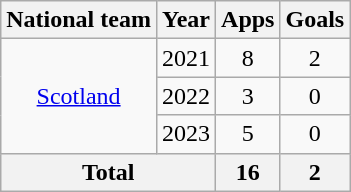<table class="wikitable" style="text-align:center">
<tr>
<th>National team</th>
<th>Year</th>
<th>Apps</th>
<th>Goals</th>
</tr>
<tr>
<td rowspan="3"><a href='#'>Scotland</a></td>
<td>2021</td>
<td>8</td>
<td>2</td>
</tr>
<tr>
<td>2022</td>
<td>3</td>
<td>0</td>
</tr>
<tr>
<td>2023</td>
<td>5</td>
<td>0</td>
</tr>
<tr>
<th colspan="2">Total</th>
<th>16</th>
<th>2</th>
</tr>
</table>
